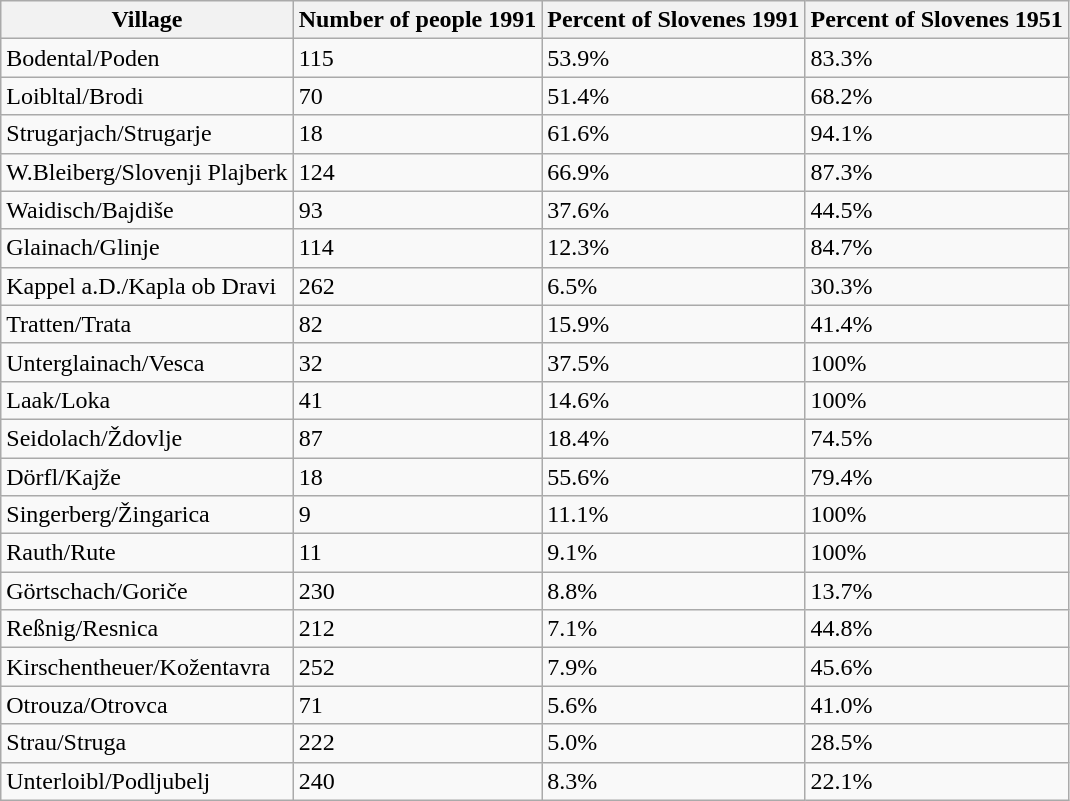<table class="wikitable sortable">
<tr>
<th>Village</th>
<th>Number of people 1991</th>
<th>Percent of Slovenes 1991</th>
<th>Percent of Slovenes  1951</th>
</tr>
<tr>
<td>Bodental/Poden</td>
<td>115</td>
<td>53.9%</td>
<td>83.3%</td>
</tr>
<tr>
<td>Loibltal/Brodi</td>
<td>70</td>
<td>51.4%</td>
<td>68.2%</td>
</tr>
<tr>
<td>Strugarjach/Strugarje</td>
<td>18</td>
<td>61.6%</td>
<td>94.1%</td>
</tr>
<tr>
<td>W.Bleiberg/Slovenji Plajberk</td>
<td>124</td>
<td>66.9%</td>
<td>87.3%</td>
</tr>
<tr>
<td>Waidisch/Bajdiše</td>
<td>93</td>
<td>37.6%</td>
<td>44.5%</td>
</tr>
<tr>
<td>Glainach/Glinje</td>
<td>114</td>
<td>12.3%</td>
<td>84.7%</td>
</tr>
<tr>
<td>Kappel a.D./Kapla ob Dravi</td>
<td>262</td>
<td>6.5%</td>
<td>30.3%</td>
</tr>
<tr>
<td>Tratten/Trata</td>
<td>82</td>
<td>15.9%</td>
<td>41.4%</td>
</tr>
<tr>
<td>Unterglainach/Vesca</td>
<td>32</td>
<td>37.5%</td>
<td>100%</td>
</tr>
<tr>
<td>Laak/Loka</td>
<td>41</td>
<td>14.6%</td>
<td>100%</td>
</tr>
<tr>
<td>Seidolach/Ždovlje</td>
<td>87</td>
<td>18.4%</td>
<td>74.5%</td>
</tr>
<tr>
<td>Dörfl/Kajže</td>
<td>18</td>
<td>55.6%</td>
<td>79.4%</td>
</tr>
<tr>
<td>Singerberg/Žingarica</td>
<td>9</td>
<td>11.1%</td>
<td>100%</td>
</tr>
<tr>
<td>Rauth/Rute</td>
<td>11</td>
<td>9.1%</td>
<td>100%</td>
</tr>
<tr>
<td>Görtschach/Goriče</td>
<td>230</td>
<td>8.8%</td>
<td>13.7%</td>
</tr>
<tr>
<td>Reßnig/Resnica</td>
<td>212</td>
<td>7.1%</td>
<td>44.8%</td>
</tr>
<tr>
<td>Kirschentheuer/Kožentavra</td>
<td>252</td>
<td>7.9%</td>
<td>45.6%</td>
</tr>
<tr>
<td>Otrouza/Otrovca</td>
<td>71</td>
<td>5.6%</td>
<td>41.0%</td>
</tr>
<tr>
<td>Strau/Struga</td>
<td>222</td>
<td>5.0%</td>
<td>28.5%</td>
</tr>
<tr>
<td>Unterloibl/Podljubelj</td>
<td>240</td>
<td>8.3%</td>
<td>22.1%</td>
</tr>
</table>
